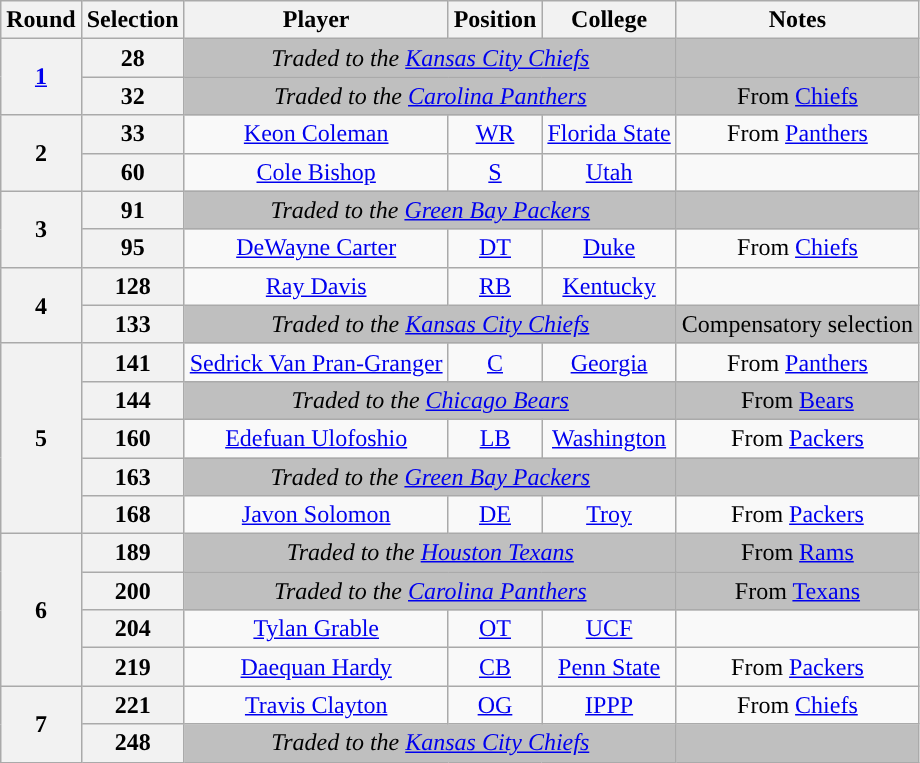<table class="wikitable" style="text-align:center">
<tr>
<th>Round</th>
<th>Selection</th>
<th>Player</th>
<th>Position</th>
<th>College</th>
<th>Notes</th>
</tr>
<tr>
<th rowspan="2"><a href='#'>1</a></th>
<th>28</th>
<td colspan="3" style="background:#BFBFBF"><em>Traded to the <a href='#'>Kansas City Chiefs</a></em></td>
<td style="background:#BFBFBF"></td>
</tr>
<tr>
<th>32</th>
<td colspan="3" style="background:#BFBFBF"><em>Traded to the <a href='#'>Carolina Panthers</a></em></td>
<td style="background:#BFBFBF">From <a href='#'>Chiefs</a></td>
</tr>
<tr>
<th rowspan="2">2</th>
<th>33</th>
<td><a href='#'>Keon Coleman</a></td>
<td><a href='#'>WR</a></td>
<td><a href='#'>Florida State</a></td>
<td>From <a href='#'>Panthers</a></td>
</tr>
<tr>
<th>60</th>
<td><a href='#'>Cole Bishop</a></td>
<td><a href='#'>S</a></td>
<td><a href='#'>Utah</a></td>
<td></td>
</tr>
<tr>
<th rowspan="2">3</th>
<th>91</th>
<td colspan="3" style="background:#BFBFBF"><em>Traded to the <a href='#'>Green Bay Packers</a></em></td>
<td style="background:#BFBFBF"></td>
</tr>
<tr>
<th>95</th>
<td><a href='#'>DeWayne Carter</a></td>
<td><a href='#'>DT</a></td>
<td><a href='#'>Duke</a></td>
<td>From <a href='#'>Chiefs</a></td>
</tr>
<tr>
<th rowspan="2">4</th>
<th>128</th>
<td><a href='#'>Ray Davis</a></td>
<td><a href='#'>RB</a></td>
<td><a href='#'>Kentucky</a></td>
<td></td>
</tr>
<tr>
<th>133</th>
<td colspan="3" style="background:#BFBFBF"><em>Traded to the <a href='#'>Kansas City Chiefs</a></em></td>
<td style="background:#BFBFBF">Compensatory selection</td>
</tr>
<tr>
<th rowspan="5">5</th>
<th>141</th>
<td><a href='#'>Sedrick Van Pran-Granger</a></td>
<td><a href='#'>C</a></td>
<td><a href='#'>Georgia</a></td>
<td>From <a href='#'>Panthers</a></td>
</tr>
<tr>
<th>144</th>
<td colspan="3" style="background:#BFBFBF"><em>Traded to the <a href='#'>Chicago Bears</a></em></td>
<td style="background:#BFBFBF">From <a href='#'>Bears</a></td>
</tr>
<tr>
<th>160</th>
<td><a href='#'>Edefuan Ulofoshio</a></td>
<td><a href='#'>LB</a></td>
<td><a href='#'>Washington</a></td>
<td>From <a href='#'>Packers</a></td>
</tr>
<tr>
<th>163</th>
<td colspan="3" style="background:#BFBFBF"><em>Traded to the <a href='#'>Green Bay Packers</a></em></td>
<td style="background:#BFBFBF"></td>
</tr>
<tr>
<th>168</th>
<td><a href='#'>Javon Solomon</a></td>
<td><a href='#'>DE</a></td>
<td><a href='#'>Troy</a></td>
<td>From <a href='#'>Packers</a></td>
</tr>
<tr>
<th rowspan="4">6</th>
<th>189</th>
<td colspan="3" style="background:#BFBFBF"><em>Traded to the <a href='#'>Houston Texans</a></em></td>
<td style="background:#BFBFBF">From <a href='#'>Rams</a></td>
</tr>
<tr>
<th>200</th>
<td colspan="3" style="background:#BFBFBF"><em>Traded to the <a href='#'>Carolina Panthers</a></em></td>
<td style="background:#BFBFBF">From <a href='#'>Texans</a></td>
</tr>
<tr>
<th>204</th>
<td><a href='#'>Tylan Grable</a></td>
<td><a href='#'>OT</a></td>
<td><a href='#'>UCF</a></td>
<td></td>
</tr>
<tr>
<th>219</th>
<td><a href='#'>Daequan Hardy</a></td>
<td><a href='#'>CB</a></td>
<td><a href='#'>Penn State</a></td>
<td>From <a href='#'>Packers</a></td>
</tr>
<tr>
<th rowspan="2">7</th>
<th>221</th>
<td><a href='#'>Travis Clayton</a></td>
<td><a href='#'>OG</a></td>
<td><a href='#'>IPPP</a></td>
<td>From <a href='#'>Chiefs</a></td>
</tr>
<tr>
<th>248</th>
<td colspan="3" style="background:#BFBFBF"><em>Traded to the <a href='#'>Kansas City Chiefs</a></em></td>
<td style="background:#BFBFBF"></td>
</tr>
</table>
